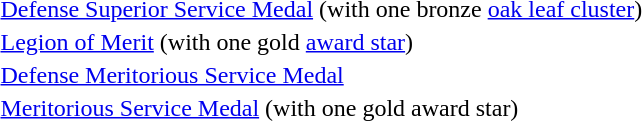<table>
<tr>
<td></td>
<td><a href='#'>Defense Superior Service Medal</a> (with one bronze <a href='#'>oak leaf cluster</a>)</td>
</tr>
<tr>
<td></td>
<td><a href='#'>Legion of Merit</a> (with one gold <a href='#'>award star</a>)</td>
</tr>
<tr>
<td></td>
<td><a href='#'>Defense Meritorious Service Medal</a></td>
</tr>
<tr>
<td></td>
<td><a href='#'>Meritorious Service Medal</a> (with one gold award star)</td>
</tr>
</table>
